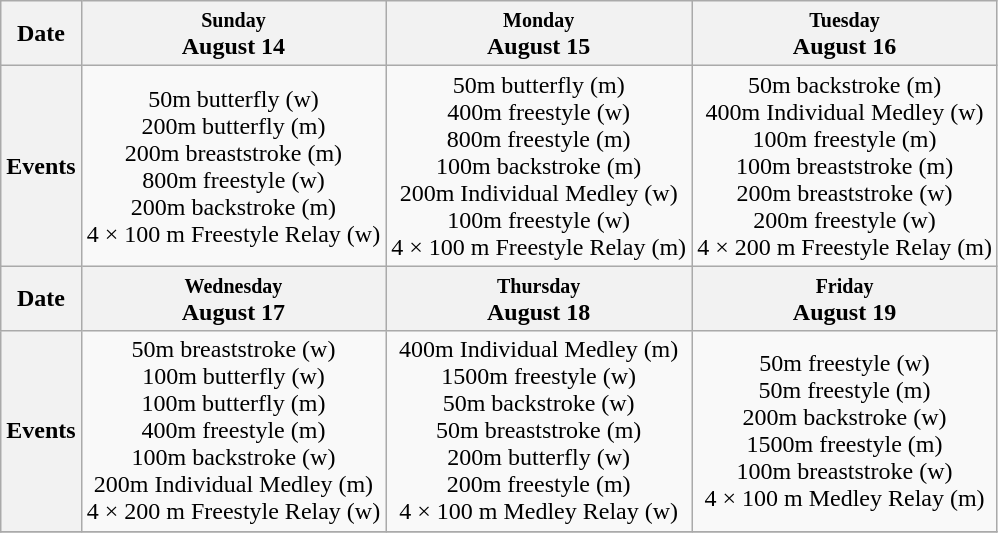<table class=wikitable style="text-align:center">
<tr>
<th><strong>Date</strong></th>
<th><small>Sunday</small><br> August 14</th>
<th><small>Monday</small><br> August 15</th>
<th><small>Tuesday</small><br> August 16</th>
</tr>
<tr>
<th><strong>Events</strong></th>
<td>50m butterfly (w) <br> 200m butterfly (m) <br> 200m breaststroke (m) <br> 800m freestyle (w) <br> 200m backstroke (m) <br> 4 × 100 m Freestyle Relay (w)</td>
<td>50m butterfly (m) <br> 400m freestyle (w) <br> 800m freestyle (m) <br> 100m backstroke (m) <br> 200m Individual Medley (w) <br> 100m freestyle (w) <br> 4 × 100 m Freestyle Relay (m)</td>
<td>50m backstroke (m) <br> 400m Individual Medley (w) <br> 100m freestyle (m) <br> 100m breaststroke (m) <br> 200m breaststroke (w) <br> 200m freestyle (w) <br> 4 × 200 m Freestyle Relay (m)</td>
</tr>
<tr>
<th><strong>Date</strong></th>
<th><small>Wednesday</small><br> August 17</th>
<th><small>Thursday</small><br> August 18</th>
<th><small>Friday</small><br> August 19</th>
</tr>
<tr>
<th><strong>Events</strong></th>
<td>50m breaststroke (w) <br> 100m butterfly (w) <br> 100m butterfly (m) <br> 400m freestyle (m) <br> 100m backstroke (w) <br> 200m Individual Medley (m) <br> 4 × 200 m Freestyle Relay (w)</td>
<td>400m Individual Medley (m) <br> 1500m freestyle (w) <br> 50m backstroke (w) <br> 50m breaststroke (m) <br> 200m butterfly (w) <br> 200m freestyle (m) <br> 4 × 100 m Medley Relay (w)</td>
<td>50m freestyle (w) <br> 50m freestyle (m) <br> 200m backstroke (w) <br> 1500m freestyle (m) <br> 100m breaststroke (w) <br>  4 × 100 m Medley Relay (m)</td>
</tr>
<tr>
</tr>
</table>
